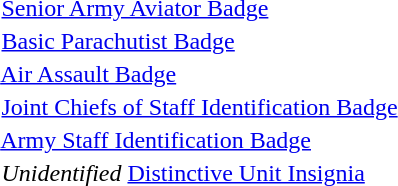<table>
<tr>
<td>  <a href='#'>Senior Army Aviator Badge</a></td>
</tr>
<tr>
<td>  <a href='#'>Basic Parachutist Badge</a></td>
</tr>
<tr>
<td>  <a href='#'>Air Assault Badge</a></td>
</tr>
<tr>
<td>  <a href='#'>Joint Chiefs of Staff Identification Badge</a></td>
</tr>
<tr>
<td>  <a href='#'>Army Staff Identification Badge</a></td>
</tr>
<tr>
<td>  <em>Unidentified</em> <a href='#'>Distinctive Unit Insignia</a></td>
</tr>
</table>
